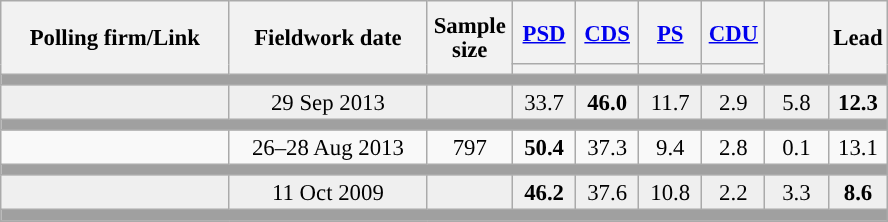<table class="wikitable collapsible sortable" style="text-align:center; font-size:95%; line-height:16px;">
<tr style="height:42px;">
<th style="width:145px;" rowspan="2">Polling firm/Link</th>
<th style="width:125px;" rowspan="2">Fieldwork date</th>
<th class="unsortable" style="width:50px;" rowspan="2">Sample size</th>
<th class="unsortable" style="width:35px;"><a href='#'>PSD</a></th>
<th class="unsortable" style="width:35px;"><a href='#'>CDS</a></th>
<th class="unsortable" style="width:35px;"><a href='#'>PS</a></th>
<th class="unsortable" style="width:35px;"><a href='#'>CDU</a></th>
<th class="unsortable" style="width:35px;" rowspan="2"></th>
<th class="unsortable" style="width:30px;" rowspan="2">Lead</th>
</tr>
<tr>
<th class="unsortable" style="color:inherit;background:"></th>
<th class="unsortable" style="color:inherit;background:"></th>
<th class="unsortable" style="color:inherit;background:"></th>
<th class="unsortable" style="color:inherit;background:"></th>
</tr>
<tr>
<td colspan="13" style="background:#A0A0A0"></td>
</tr>
<tr style="background:#EFEFEF;">
<td><strong></strong></td>
<td data-sort-value="2019-10-06">29 Sep 2013</td>
<td></td>
<td>33.7<br></td>
<td><strong>46.0</strong><br></td>
<td>11.7<br></td>
<td>2.9<br></td>
<td>5.8</td>
<td style="background:"><strong>12.3</strong></td>
</tr>
<tr>
<td colspan="13" style="background:#A0A0A0"></td>
</tr>
<tr>
<td align="center"></td>
<td align="center">26–28 Aug 2013</td>
<td>797</td>
<td align="center" ><strong>50.4</strong></td>
<td align="center">37.3</td>
<td align="center">9.4</td>
<td align="center">2.8</td>
<td align="center">0.1</td>
<td style="background:">13.1</td>
</tr>
<tr>
<td colspan="13" style="background:#A0A0A0"></td>
</tr>
<tr style="background:#EFEFEF;">
<td><strong></strong></td>
<td data-sort-value="2019-10-06">11 Oct 2009</td>
<td></td>
<td><strong>46.2</strong><br></td>
<td>37.6<br></td>
<td>10.8<br></td>
<td>2.2<br></td>
<td>3.3</td>
<td style="background:"><strong>8.6</strong></td>
</tr>
<tr>
<td colspan="13" style="background:#A0A0A0"></td>
</tr>
<tr>
</tr>
</table>
